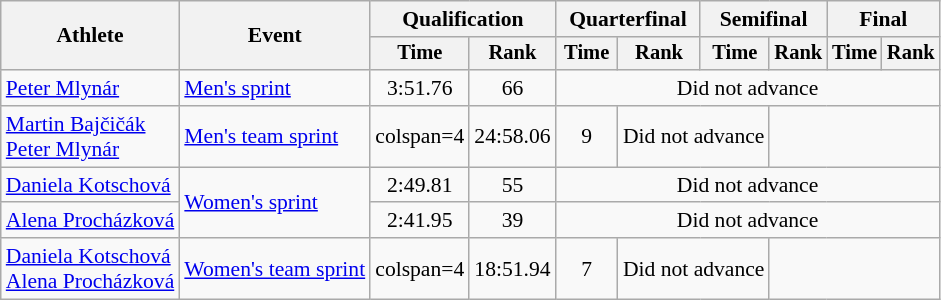<table class="wikitable" style="font-size:90%">
<tr>
<th rowspan="2">Athlete</th>
<th rowspan="2">Event</th>
<th colspan="2">Qualification</th>
<th colspan="2">Quarterfinal</th>
<th colspan="2">Semifinal</th>
<th colspan="2">Final</th>
</tr>
<tr style="font-size:95%">
<th>Time</th>
<th>Rank</th>
<th>Time</th>
<th>Rank</th>
<th>Time</th>
<th>Rank</th>
<th>Time</th>
<th>Rank</th>
</tr>
<tr align=center>
<td align=left><a href='#'>Peter Mlynár</a></td>
<td align=left><a href='#'>Men's sprint</a></td>
<td>3:51.76</td>
<td>66</td>
<td colspan=6>Did not advance</td>
</tr>
<tr align=center>
<td align=left><a href='#'>Martin Bajčičák</a><br><a href='#'>Peter Mlynár</a></td>
<td align=left><a href='#'>Men's team sprint</a></td>
<td>colspan=4 </td>
<td>24:58.06</td>
<td>9</td>
<td colspan=2>Did not advance</td>
</tr>
<tr align=center>
<td align=left><a href='#'>Daniela Kotschová</a></td>
<td align=left rowspan=2><a href='#'>Women's sprint</a></td>
<td>2:49.81</td>
<td>55</td>
<td colspan=6>Did not advance</td>
</tr>
<tr align=center>
<td align=left><a href='#'>Alena Procházková</a></td>
<td>2:41.95</td>
<td>39</td>
<td colspan=6>Did not advance</td>
</tr>
<tr align=center>
<td align=left><a href='#'>Daniela Kotschová</a><br><a href='#'>Alena Procházková</a></td>
<td align=left><a href='#'>Women's team sprint</a></td>
<td>colspan=4 </td>
<td>18:51.94</td>
<td>7</td>
<td colspan=2>Did not advance</td>
</tr>
</table>
